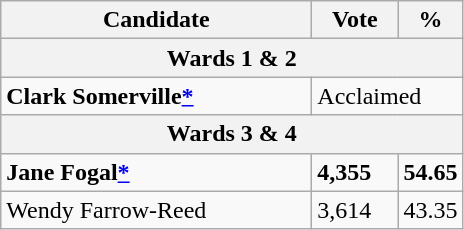<table class="wikitable">
<tr>
<th bgcolor="#DDDDFF" width="200px">Candidate</th>
<th bgcolor="#DDDDFF" width="50px">Vote</th>
<th bgcolor="#DDDDFF" width="30px">%</th>
</tr>
<tr>
<th colspan="3">Wards 1 & 2</th>
</tr>
<tr>
<td><strong>Clark Somerville<a href='#'>*</a></strong></td>
<td colspan="2">Acclaimed</td>
</tr>
<tr>
<th colspan="3">Wards 3 & 4</th>
</tr>
<tr>
<td><strong>Jane Fogal<a href='#'>*</a></strong></td>
<td><strong>4,355</strong></td>
<td><strong>54.65</strong></td>
</tr>
<tr>
<td>Wendy Farrow-Reed</td>
<td>3,614</td>
<td>43.35</td>
</tr>
</table>
